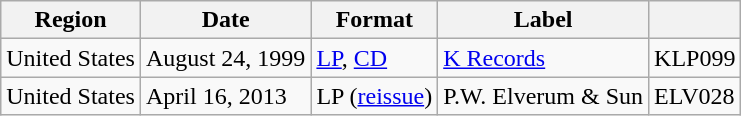<table class="wikitable plainrowheaders">
<tr>
<th scope="col">Region</th>
<th scope="col">Date</th>
<th scope="col">Format</th>
<th scope="col">Label</th>
<th scope="col"></th>
</tr>
<tr>
<td>United States</td>
<td>August 24, 1999</td>
<td><a href='#'>LP</a>, <a href='#'>CD</a></td>
<td><a href='#'>K Records</a></td>
<td>KLP099</td>
</tr>
<tr>
<td>United States</td>
<td>April 16, 2013</td>
<td>LP (<a href='#'>reissue</a>)</td>
<td>P.W. Elverum & Sun</td>
<td>ELV028</td>
</tr>
</table>
